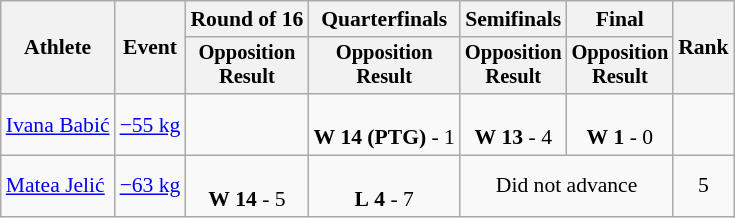<table class="wikitable" style="font-size:90%;">
<tr>
<th rowspan=2>Athlete</th>
<th rowspan=2>Event</th>
<th>Round of 16</th>
<th>Quarterfinals</th>
<th>Semifinals</th>
<th>Final</th>
<th rowspan=2>Rank</th>
</tr>
<tr style="font-size:95%">
<th>Opposition<br>Result</th>
<th>Opposition<br>Result</th>
<th>Opposition<br>Result</th>
<th>Opposition<br>Result</th>
</tr>
<tr align=center>
<td align=left><a href='#'>Ivana Babić</a></td>
<td align=left><a href='#'>−55 kg</a></td>
<td></td>
<td><br><strong>W</strong> <strong>14 (PTG)</strong> - 1</td>
<td><br><strong>W</strong> <strong>13</strong> - 4</td>
<td><br><strong>W</strong> <strong>1</strong> - 0</td>
<td></td>
</tr>
<tr align=center>
<td align=left><a href='#'>Matea Jelić</a></td>
<td align=left><a href='#'>−63 kg</a></td>
<td><br><strong>W</strong> <strong>14</strong> - 5</td>
<td><br><strong>L</strong> <strong>4</strong> - 7</td>
<td colspan=2>Did not advance</td>
<td>5</td>
</tr>
</table>
